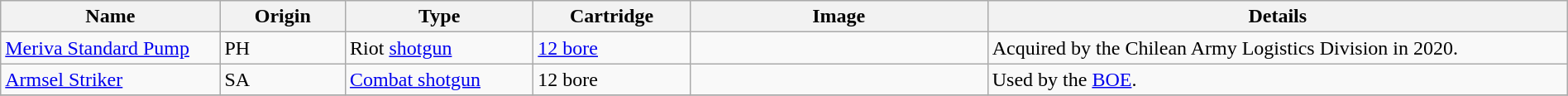<table class="wikitable" border="0" style="width:100%">
<tr>
<th style="text-align: center; width:14%;">Name</th>
<th style="text-align: center; width:8%;">Origin</th>
<th style="text-align: center; width:12%;">Type</th>
<th style="text-align: center; width:10%;">Cartridge</th>
<th style="text-align: center; width:19%;">Image</th>
<th style="text-align: center; width:37%;">Details</th>
</tr>
<tr>
<td><a href='#'>Meriva Standard Pump</a></td>
<td> PH</td>
<td>Riot <a href='#'>shotgun</a></td>
<td><a href='#'>12 bore</a></td>
<td></td>
<td>Acquired by the Chilean Army Logistics Division in 2020.</td>
</tr>
<tr>
<td><a href='#'>Armsel Striker</a></td>
<td> SA</td>
<td><a href='#'>Combat shotgun</a></td>
<td>12 bore</td>
<td></td>
<td>Used by the <a href='#'>BOE</a>.</td>
</tr>
<tr>
</tr>
</table>
